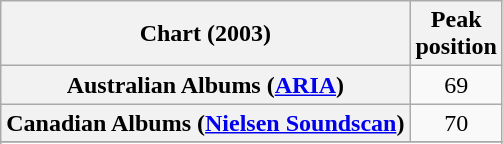<table class="wikitable sortable plainrowheaders" style="text-align:center">
<tr>
<th scope="col">Chart (2003)</th>
<th scope="col">Peak<br>position</th>
</tr>
<tr>
<th scope="row">Australian Albums (<a href='#'>ARIA</a>)</th>
<td>69</td>
</tr>
<tr>
<th scope="row">Canadian Albums (<a href='#'>Nielsen Soundscan</a>)</th>
<td>70</td>
</tr>
<tr>
</tr>
<tr>
</tr>
<tr>
</tr>
</table>
